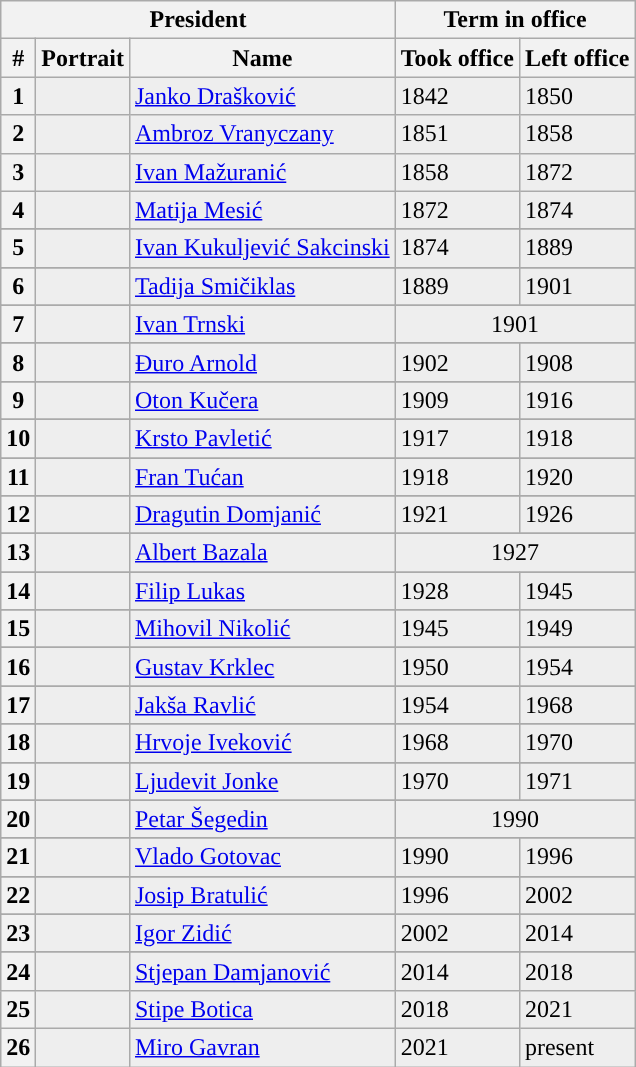<table class="wikitable">
<tr>
<th colspan=3>President</th>
<th colspan=3>Term in office</th>
</tr>
<tr ->
<th>#</th>
<th>Portrait</th>
<th>Name</th>
<th>Took office</th>
<th>Left office</th>
</tr>
<tr - bgcolor=#EEEEEE>
<th style="background:">1</th>
<td></td>
<td><a href='#'>Janko Drašković</a></td>
<td>1842</td>
<td>1850</td>
</tr>
<tr - bgcolor=#EEEEEE>
<th style="background:">2</th>
<td></td>
<td><a href='#'>Ambroz Vranyczany</a></td>
<td>1851</td>
<td>1858</td>
</tr>
<tr - bgcolor=#EEEEEE>
<th style="background:">3</th>
<td></td>
<td><a href='#'>Ivan Mažuranić</a></td>
<td>1858</td>
<td>1872</td>
</tr>
<tr - bgcolor=#EEEEEE>
<th style="background:">4</th>
<td></td>
<td><a href='#'>Matija Mesić</a></td>
<td>1872</td>
<td>1874</td>
</tr>
<tr - bgcolor=#FFB6B6>
</tr>
<tr - bgcolor=#EEEEEE>
<th style="background:">5</th>
<td></td>
<td><a href='#'>Ivan Kukuljević Sakcinski</a></td>
<td>1874</td>
<td>1889</td>
</tr>
<tr - bgcolor=#FFB6B6>
</tr>
<tr - bgcolor=#EEEEEE>
<th style="background:">6</th>
<td></td>
<td><a href='#'>Tadija Smičiklas</a></td>
<td>1889</td>
<td>1901</td>
</tr>
<tr - bgcolor=#FFB6B6>
</tr>
<tr - bgcolor=#EEEEEE>
<th style="background:">7</th>
<td></td>
<td><a href='#'>Ivan Trnski</a></td>
<td colspan="2" style="text-align:center;">1901</td>
</tr>
<tr - bgcolor=#FFB6B6>
</tr>
<tr - bgcolor=#EEEEEE>
<th style="background:">8</th>
<td></td>
<td><a href='#'>Đuro Arnold</a></td>
<td>1902</td>
<td>1908</td>
</tr>
<tr - bgcolor=#FFB6B6>
</tr>
<tr - bgcolor=#EEEEEE>
<th style="background:">9</th>
<td></td>
<td><a href='#'>Oton Kučera</a></td>
<td>1909</td>
<td>1916</td>
</tr>
<tr - bgcolor=#FFB6B6>
</tr>
<tr - bgcolor=#EEEEEE>
<th style="background:">10</th>
<td></td>
<td><a href='#'>Krsto Pavletić</a></td>
<td>1917</td>
<td>1918</td>
</tr>
<tr - bgcolor=#FFB6B6>
</tr>
<tr - bgcolor=#EEEEEE>
<th style="background:">11</th>
<td></td>
<td><a href='#'>Fran Tućan</a></td>
<td>1918</td>
<td>1920</td>
</tr>
<tr - bgcolor=#FFB6B6>
</tr>
<tr - bgcolor=#EEEEEE>
<th style="background:">12</th>
<td></td>
<td><a href='#'>Dragutin Domjanić</a></td>
<td>1921</td>
<td>1926</td>
</tr>
<tr - bgcolor=#FFB6B6>
</tr>
<tr - bgcolor=#EEEEEE>
<th style="background:">13</th>
<td></td>
<td><a href='#'>Albert Bazala</a></td>
<td colspan="2" style="text-align:center;">1927</td>
</tr>
<tr - bgcolor=#FFB6B6>
</tr>
<tr - bgcolor=#EEEEEE>
<th style="background:">14</th>
<td></td>
<td><a href='#'>Filip Lukas</a></td>
<td>1928</td>
<td>1945</td>
</tr>
<tr - bgcolor=#FFB6B6>
</tr>
<tr - bgcolor=#EEEEEE>
<th style="background:">15</th>
<td></td>
<td><a href='#'>Mihovil Nikolić</a></td>
<td>1945</td>
<td>1949</td>
</tr>
<tr - bgcolor=#FFB6B6>
</tr>
<tr - bgcolor=#EEEEEE>
<th style="background:">16</th>
<td></td>
<td><a href='#'>Gustav Krklec</a></td>
<td>1950</td>
<td>1954</td>
</tr>
<tr - bgcolor=#FFB6B6>
</tr>
<tr - bgcolor=#EEEEEE>
<th style="background:">17</th>
<td></td>
<td><a href='#'>Jakša Ravlić</a></td>
<td>1954</td>
<td>1968</td>
</tr>
<tr - bgcolor=#FFB6B6>
</tr>
<tr - bgcolor=#EEEEEE>
<th style="background:">18</th>
<td></td>
<td><a href='#'>Hrvoje Iveković</a></td>
<td>1968</td>
<td>1970</td>
</tr>
<tr - bgcolor=#FFB6B6>
</tr>
<tr - bgcolor=#EEEEEE>
<th style="background:">19</th>
<td></td>
<td><a href='#'>Ljudevit Jonke</a></td>
<td>1970</td>
<td>1971</td>
</tr>
<tr - bgcolor=#FFB6B6>
</tr>
<tr - bgcolor=#EEEEEE>
<th style="background:">20</th>
<td></td>
<td><a href='#'>Petar Šegedin</a></td>
<td colspan="2" style="text-align:center;">1990</td>
</tr>
<tr - bgcolor=#FFB6B6>
</tr>
<tr - bgcolor=#FFB6B6>
</tr>
<tr - bgcolor=#EEEEEE>
<th style="background:">21</th>
<td></td>
<td><a href='#'>Vlado Gotovac</a></td>
<td>1990</td>
<td>1996</td>
</tr>
<tr - bgcolor=#FFB6B6>
</tr>
<tr - bgcolor=#FFB6B6>
</tr>
<tr - bgcolor=#EEEEEE>
<th style="background:">22</th>
<td></td>
<td><a href='#'>Josip Bratulić</a></td>
<td>1996</td>
<td>2002</td>
</tr>
<tr - bgcolor=#FFB6B6>
</tr>
<tr - bgcolor=#FFB6B6>
</tr>
<tr - bgcolor=#FFB6B6>
</tr>
<tr - bgcolor=#EEEEEE>
<th style="background:">23</th>
<td></td>
<td><a href='#'>Igor Zidić</a></td>
<td>2002</td>
<td>2014</td>
</tr>
<tr - bgcolor=#FFB6B6>
</tr>
<tr - bgcolor=#FFB6B6>
</tr>
<tr - bgcolor=#FFB6B6>
</tr>
<tr - bgcolor=#FFB6B6>
</tr>
<tr - bgcolor=#EEEEEE>
<th style="background:">24</th>
<td></td>
<td><a href='#'>Stjepan Damjanović</a></td>
<td>2014</td>
<td>2018</td>
</tr>
<tr - bgcolor=#EEEEEE>
<th style="background:">25</th>
<td></td>
<td><a href='#'>Stipe Botica</a></td>
<td>2018</td>
<td>2021</td>
</tr>
<tr - bgcolor=#EEEEEE>
<th style="background:">26</th>
<td></td>
<td><a href='#'>Miro Gavran</a></td>
<td>2021</td>
<td>present</td>
</tr>
</table>
